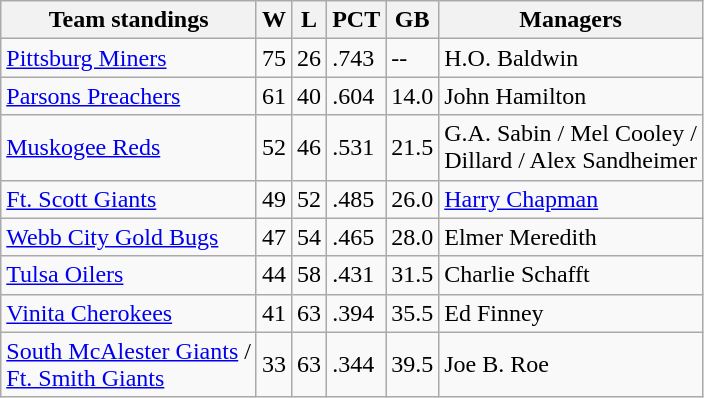<table class="wikitable">
<tr>
<th>Team standings</th>
<th>W</th>
<th>L</th>
<th>PCT</th>
<th>GB</th>
<th>Managers</th>
</tr>
<tr>
<td><a href='#'>Pittsburg Miners</a></td>
<td>75</td>
<td>26</td>
<td>.743</td>
<td>--</td>
<td>H.O. Baldwin</td>
</tr>
<tr>
<td><a href='#'>Parsons Preachers</a></td>
<td>61</td>
<td>40</td>
<td>.604</td>
<td>14.0</td>
<td>John Hamilton</td>
</tr>
<tr>
<td><a href='#'>Muskogee Reds</a></td>
<td>52</td>
<td>46</td>
<td>.531</td>
<td>21.5</td>
<td>G.A. Sabin / Mel Cooley /<br> Dillard /  Alex Sandheimer</td>
</tr>
<tr>
<td><a href='#'>Ft. Scott Giants</a></td>
<td>49</td>
<td>52</td>
<td>.485</td>
<td>26.0</td>
<td><a href='#'>Harry Chapman</a></td>
</tr>
<tr>
<td><a href='#'>Webb City Gold Bugs</a></td>
<td>47</td>
<td>54</td>
<td>.465</td>
<td>28.0</td>
<td>Elmer Meredith</td>
</tr>
<tr>
<td><a href='#'>Tulsa Oilers</a></td>
<td>44</td>
<td>58</td>
<td>.431</td>
<td>31.5</td>
<td>Charlie Schafft</td>
</tr>
<tr>
<td><a href='#'>Vinita Cherokees</a></td>
<td>41</td>
<td>63</td>
<td>.394</td>
<td>35.5</td>
<td>Ed Finney</td>
</tr>
<tr>
<td><a href='#'>South McAlester Giants</a> /<br> <a href='#'>Ft. Smith Giants</a></td>
<td>33</td>
<td>63</td>
<td>.344</td>
<td>39.5</td>
<td>Joe B. Roe</td>
</tr>
</table>
